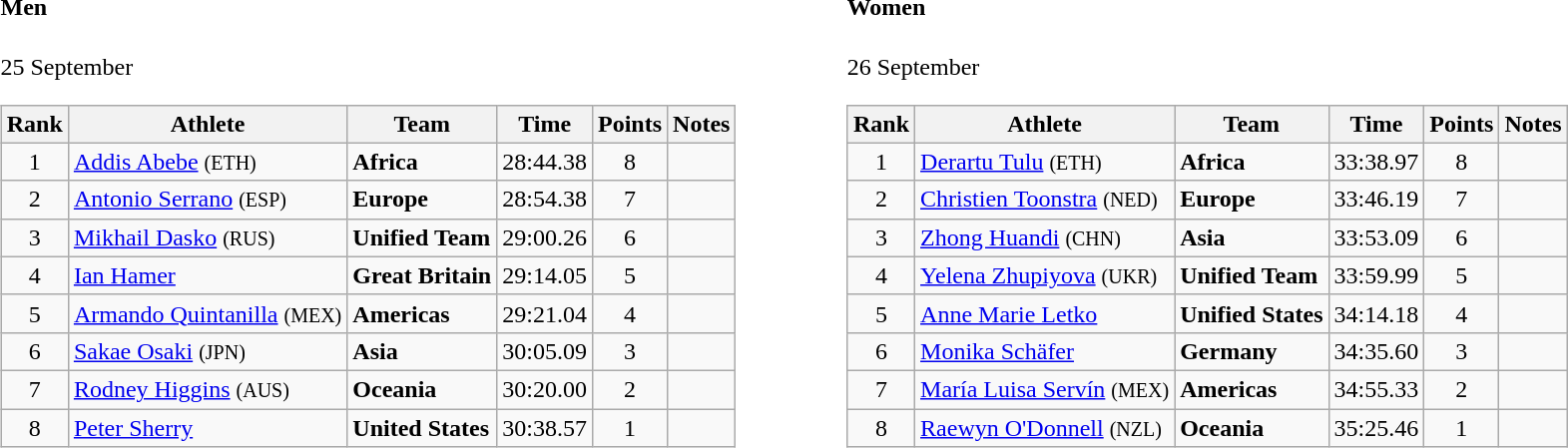<table>
<tr>
<td valign="top"><br><h4>Men</h4>25 September<table class="wikitable" style="text-align:center">
<tr>
<th>Rank</th>
<th>Athlete</th>
<th>Team</th>
<th>Time</th>
<th>Points</th>
<th>Notes</th>
</tr>
<tr>
<td>1</td>
<td align="left"><a href='#'>Addis Abebe</a> <small>(ETH) </small></td>
<td align=left><strong>Africa</strong></td>
<td>28:44.38</td>
<td>8</td>
<td></td>
</tr>
<tr>
<td>2</td>
<td align="left"><a href='#'>Antonio Serrano</a> <small>(ESP) </small></td>
<td align=left><strong>Europe</strong></td>
<td>28:54.38</td>
<td>7</td>
<td></td>
</tr>
<tr>
<td>3</td>
<td align="left"><a href='#'>Mikhail Dasko</a> <small>(RUS) </small></td>
<td align=left><strong>Unified Team</strong></td>
<td>29:00.26</td>
<td>6</td>
<td></td>
</tr>
<tr>
<td>4</td>
<td align="left"><a href='#'>Ian Hamer</a></td>
<td align=left><strong>Great Britain</strong></td>
<td>29:14.05</td>
<td>5</td>
<td></td>
</tr>
<tr>
<td>5</td>
<td align="left"><a href='#'>Armando Quintanilla</a> <small>(MEX) </small></td>
<td align=left><strong>Americas</strong></td>
<td>29:21.04</td>
<td>4</td>
<td></td>
</tr>
<tr>
<td>6</td>
<td align="left"><a href='#'>Sakae Osaki</a> <small>(JPN) </small></td>
<td align=left><strong>Asia</strong></td>
<td>30:05.09</td>
<td>3</td>
<td></td>
</tr>
<tr>
<td>7</td>
<td align="left"><a href='#'>Rodney Higgins</a> <small>(AUS) </small></td>
<td align=left><strong>Oceania</strong></td>
<td>30:20.00</td>
<td>2</td>
<td></td>
</tr>
<tr>
<td>8</td>
<td align="left"><a href='#'>Peter Sherry</a></td>
<td align=left><strong>United States</strong></td>
<td>30:38.57</td>
<td>1</td>
<td></td>
</tr>
</table>
</td>
<td width="50"> </td>
<td valign="top"><br><h4>Women</h4>26 September<table class="wikitable" style="text-align:center">
<tr>
<th>Rank</th>
<th>Athlete</th>
<th>Team</th>
<th>Time</th>
<th>Points</th>
<th>Notes</th>
</tr>
<tr>
<td>1</td>
<td align="left"><a href='#'>Derartu Tulu</a> <small>(ETH) </small></td>
<td align=left><strong>Africa</strong></td>
<td>33:38.97</td>
<td>8</td>
<td></td>
</tr>
<tr>
<td>2</td>
<td align="left"><a href='#'>Christien Toonstra</a> <small>(NED) </small></td>
<td align=left><strong>Europe</strong></td>
<td>33:46.19</td>
<td>7</td>
<td></td>
</tr>
<tr>
<td>3</td>
<td align="left"><a href='#'>Zhong Huandi</a> <small>(CHN) </small></td>
<td align=left><strong>Asia</strong></td>
<td>33:53.09</td>
<td>6</td>
<td></td>
</tr>
<tr>
<td>4</td>
<td align="left"><a href='#'>Yelena Zhupiyova</a> <small>(UKR) </small></td>
<td align=left><strong>Unified Team</strong></td>
<td>33:59.99</td>
<td>5</td>
<td></td>
</tr>
<tr>
<td>5</td>
<td align="left"><a href='#'>Anne Marie Letko</a></td>
<td align=left><strong>Unified States</strong></td>
<td>34:14.18</td>
<td>4</td>
<td></td>
</tr>
<tr>
<td>6</td>
<td align="left"><a href='#'>Monika Schäfer</a></td>
<td align=left><strong>Germany</strong></td>
<td>34:35.60</td>
<td>3</td>
<td></td>
</tr>
<tr>
<td>7</td>
<td align="left"><a href='#'>María Luisa Servín</a> <small>(MEX) </small></td>
<td align=left><strong>Americas</strong></td>
<td>34:55.33</td>
<td>2</td>
<td></td>
</tr>
<tr>
<td>8</td>
<td align="left"><a href='#'>Raewyn O'Donnell</a> <small>(NZL) </small></td>
<td align=left><strong>Oceania</strong></td>
<td>35:25.46</td>
<td>1</td>
<td></td>
</tr>
</table>
</td>
</tr>
</table>
